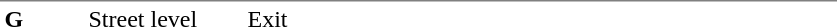<table table border=0 cellspacing=0 cellpadding=3>
<tr>
<td style="border-top:solid 1px gray;" width=50 valign=top><strong>G</strong></td>
<td style="border-top:solid 1px gray;" width=100 valign=top>Street level</td>
<td style="border-top:solid 1px gray;" width=390 valign=top>Exit</td>
</tr>
</table>
